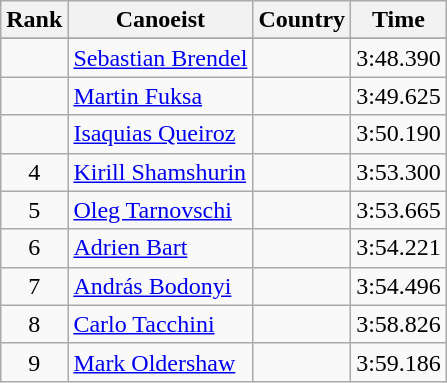<table class="wikitable" style="text-align:center">
<tr>
<th>Rank</th>
<th>Canoeist</th>
<th>Country</th>
<th>Time</th>
</tr>
<tr>
</tr>
<tr>
<td></td>
<td align="left"><a href='#'>Sebastian Brendel</a></td>
<td align="left"></td>
<td>3:48.390</td>
</tr>
<tr>
<td></td>
<td align="left"><a href='#'>Martin Fuksa</a></td>
<td align="left"></td>
<td>3:49.625</td>
</tr>
<tr>
<td></td>
<td align="left"><a href='#'>Isaquias Queiroz</a></td>
<td align="left"></td>
<td>3:50.190</td>
</tr>
<tr>
<td>4</td>
<td align="left"><a href='#'>Kirill Shamshurin</a></td>
<td align="left"></td>
<td>3:53.300</td>
</tr>
<tr>
<td>5</td>
<td align="left"><a href='#'>Oleg Tarnovschi</a></td>
<td align="left"></td>
<td>3:53.665</td>
</tr>
<tr>
<td>6</td>
<td align="left"><a href='#'>Adrien Bart</a></td>
<td align="left"></td>
<td>3:54.221</td>
</tr>
<tr>
<td>7</td>
<td align="left"><a href='#'>András Bodonyi</a></td>
<td align="left"></td>
<td>3:54.496</td>
</tr>
<tr>
<td>8</td>
<td align="left"><a href='#'>Carlo Tacchini</a></td>
<td align="left"></td>
<td>3:58.826</td>
</tr>
<tr>
<td>9</td>
<td align="left"><a href='#'>Mark Oldershaw</a></td>
<td align="left"></td>
<td>3:59.186</td>
</tr>
</table>
